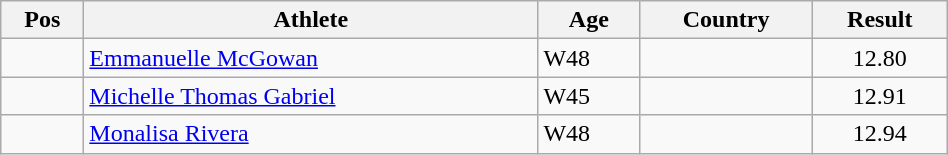<table class="wikitable"  style="text-align:center; width:50%;">
<tr>
<th>Pos</th>
<th>Athlete</th>
<th>Age</th>
<th>Country</th>
<th>Result</th>
</tr>
<tr>
<td align=center></td>
<td align=left><a href='#'>Emmanuelle McGowan</a></td>
<td align=left>W48</td>
<td align=left></td>
<td>12.80</td>
</tr>
<tr>
<td align=center></td>
<td align=left><a href='#'>Michelle Thomas Gabriel</a></td>
<td align=left>W45</td>
<td align=left></td>
<td>12.91</td>
</tr>
<tr>
<td align=center></td>
<td align=left><a href='#'>Monalisa Rivera</a></td>
<td align=left>W48</td>
<td align=left></td>
<td>12.94</td>
</tr>
</table>
